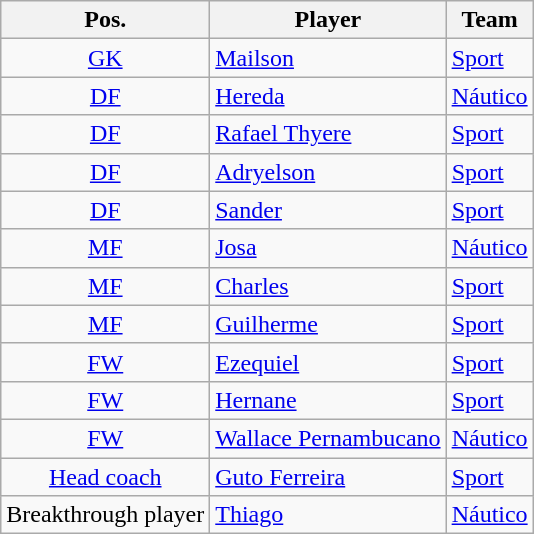<table class="wikitable">
<tr>
<th>Pos.</th>
<th>Player</th>
<th>Team</th>
</tr>
<tr>
<td style="text-align:center;" rowspan=><a href='#'>GK</a></td>
<td><a href='#'>Mailson</a></td>
<td><a href='#'>Sport</a></td>
</tr>
<tr>
<td style="text-align:center;" rowspan=><a href='#'>DF</a></td>
<td><a href='#'>Hereda</a></td>
<td><a href='#'>Náutico</a></td>
</tr>
<tr>
<td style="text-align:center;" rowspan=><a href='#'>DF</a></td>
<td><a href='#'>Rafael Thyere</a></td>
<td><a href='#'>Sport</a></td>
</tr>
<tr>
<td style="text-align:center;" rowspan=><a href='#'>DF</a></td>
<td><a href='#'>Adryelson</a></td>
<td><a href='#'>Sport</a></td>
</tr>
<tr>
<td style="text-align:center;" rowspan=><a href='#'>DF</a></td>
<td><a href='#'>Sander</a></td>
<td><a href='#'>Sport</a></td>
</tr>
<tr>
<td style="text-align:center;" rowspan=><a href='#'>MF</a></td>
<td><a href='#'>Josa</a></td>
<td><a href='#'>Náutico</a></td>
</tr>
<tr>
<td style="text-align:center;" rowspan=><a href='#'>MF</a></td>
<td><a href='#'>Charles</a></td>
<td><a href='#'>Sport</a></td>
</tr>
<tr>
<td style="text-align:center;" rowspan=><a href='#'>MF</a></td>
<td><a href='#'>Guilherme</a></td>
<td><a href='#'>Sport</a></td>
</tr>
<tr>
<td style="text-align:center;" rowspan=><a href='#'>FW</a></td>
<td><a href='#'>Ezequiel</a> </td>
<td><a href='#'>Sport</a></td>
</tr>
<tr>
<td style="text-align:center;" rowspan=><a href='#'>FW</a></td>
<td><a href='#'>Hernane</a> </td>
<td><a href='#'>Sport</a></td>
</tr>
<tr>
<td style="text-align:center;" rowspan=><a href='#'>FW</a></td>
<td><a href='#'>Wallace Pernambucano</a></td>
<td><a href='#'>Náutico</a></td>
</tr>
<tr>
<td style="text-align:center;" rowspan=><a href='#'>Head coach</a></td>
<td><a href='#'>Guto Ferreira</a></td>
<td><a href='#'>Sport</a></td>
</tr>
<tr>
<td style="text-align:center;" rowspan=>Breakthrough player</td>
<td><a href='#'>Thiago</a></td>
<td><a href='#'>Náutico</a></td>
</tr>
</table>
